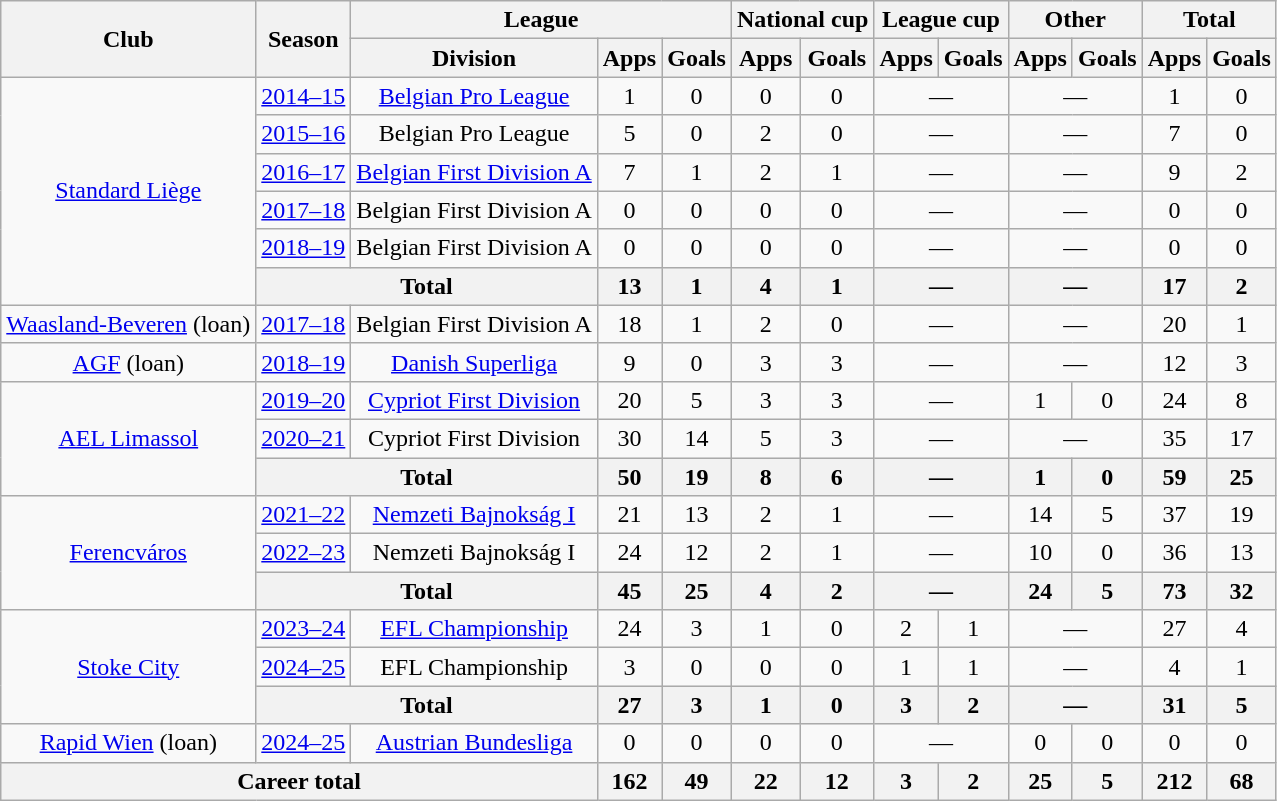<table class="wikitable" style="text-align:center">
<tr>
<th rowspan="2">Club</th>
<th rowspan="2">Season</th>
<th colspan="3">League</th>
<th colspan="2">National cup</th>
<th colspan="2">League cup</th>
<th colspan="2">Other</th>
<th colspan="2">Total</th>
</tr>
<tr>
<th>Division</th>
<th>Apps</th>
<th>Goals</th>
<th>Apps</th>
<th>Goals</th>
<th>Apps</th>
<th>Goals</th>
<th>Apps</th>
<th>Goals</th>
<th>Apps</th>
<th>Goals</th>
</tr>
<tr>
<td rowspan="6"><a href='#'>Standard Liège</a></td>
<td><a href='#'>2014–15</a></td>
<td><a href='#'>Belgian Pro League</a></td>
<td>1</td>
<td>0</td>
<td>0</td>
<td>0</td>
<td colspan="2">—</td>
<td colspan="2">—</td>
<td>1</td>
<td>0</td>
</tr>
<tr>
<td><a href='#'>2015–16</a></td>
<td>Belgian Pro League</td>
<td>5</td>
<td>0</td>
<td>2</td>
<td>0</td>
<td colspan="2">—</td>
<td colspan="2">—</td>
<td>7</td>
<td>0</td>
</tr>
<tr>
<td><a href='#'>2016–17</a></td>
<td><a href='#'>Belgian First Division A</a></td>
<td>7</td>
<td>1</td>
<td>2</td>
<td>1</td>
<td colspan="2">—</td>
<td colspan="2">—</td>
<td>9</td>
<td>2</td>
</tr>
<tr>
<td><a href='#'>2017–18</a></td>
<td>Belgian First Division A</td>
<td>0</td>
<td>0</td>
<td>0</td>
<td>0</td>
<td colspan="2">—</td>
<td colspan="2">—</td>
<td>0</td>
<td>0</td>
</tr>
<tr>
<td><a href='#'>2018–19</a></td>
<td>Belgian First Division A</td>
<td>0</td>
<td>0</td>
<td>0</td>
<td>0</td>
<td colspan="2">—</td>
<td colspan="2">—</td>
<td>0</td>
<td>0</td>
</tr>
<tr>
<th colspan="2">Total</th>
<th>13</th>
<th>1</th>
<th>4</th>
<th>1</th>
<th colspan="2">—</th>
<th colspan="2">—</th>
<th>17</th>
<th>2</th>
</tr>
<tr>
<td><a href='#'>Waasland-Beveren</a> (loan)</td>
<td><a href='#'>2017–18</a></td>
<td>Belgian First Division A</td>
<td>18</td>
<td>1</td>
<td>2</td>
<td>0</td>
<td colspan="2">—</td>
<td colspan="2">—</td>
<td>20</td>
<td>1</td>
</tr>
<tr>
<td><a href='#'>AGF</a> (loan)</td>
<td><a href='#'>2018–19</a></td>
<td><a href='#'>Danish Superliga</a></td>
<td>9</td>
<td>0</td>
<td>3</td>
<td>3</td>
<td colspan="2">—</td>
<td colspan="2">—</td>
<td>12</td>
<td>3</td>
</tr>
<tr>
<td rowspan="3"><a href='#'>AEL Limassol</a></td>
<td><a href='#'>2019–20</a></td>
<td><a href='#'>Cypriot First Division</a></td>
<td>20</td>
<td>5</td>
<td>3</td>
<td>3</td>
<td colspan="2">—</td>
<td>1</td>
<td>0</td>
<td>24</td>
<td>8</td>
</tr>
<tr>
<td><a href='#'>2020–21</a></td>
<td>Cypriot First Division</td>
<td>30</td>
<td>14</td>
<td>5</td>
<td>3</td>
<td colspan="2">—</td>
<td colspan="2">—</td>
<td>35</td>
<td>17</td>
</tr>
<tr>
<th colspan="2">Total</th>
<th>50</th>
<th>19</th>
<th>8</th>
<th>6</th>
<th colspan="2">—</th>
<th>1</th>
<th>0</th>
<th>59</th>
<th>25</th>
</tr>
<tr>
<td rowspan="3"><a href='#'>Ferencváros</a></td>
<td><a href='#'>2021–22</a></td>
<td><a href='#'>Nemzeti Bajnokság I</a></td>
<td>21</td>
<td>13</td>
<td>2</td>
<td>1</td>
<td colspan="2">—</td>
<td>14</td>
<td>5</td>
<td>37</td>
<td>19</td>
</tr>
<tr>
<td><a href='#'>2022–23</a></td>
<td>Nemzeti Bajnokság I</td>
<td>24</td>
<td>12</td>
<td>2</td>
<td>1</td>
<td colspan="2">—</td>
<td>10</td>
<td>0</td>
<td>36</td>
<td>13</td>
</tr>
<tr>
<th colspan="2">Total</th>
<th>45</th>
<th>25</th>
<th>4</th>
<th>2</th>
<th colspan="2">—</th>
<th>24</th>
<th>5</th>
<th>73</th>
<th>32</th>
</tr>
<tr>
<td rowspan="3"><a href='#'>Stoke City</a></td>
<td><a href='#'>2023–24</a></td>
<td><a href='#'>EFL Championship</a></td>
<td>24</td>
<td>3</td>
<td>1</td>
<td>0</td>
<td>2</td>
<td>1</td>
<td colspan="2">—</td>
<td>27</td>
<td>4</td>
</tr>
<tr>
<td><a href='#'>2024–25</a></td>
<td>EFL Championship</td>
<td>3</td>
<td>0</td>
<td>0</td>
<td>0</td>
<td>1</td>
<td>1</td>
<td colspan="2">—</td>
<td>4</td>
<td>1</td>
</tr>
<tr>
<th colspan="2">Total</th>
<th>27</th>
<th>3</th>
<th>1</th>
<th>0</th>
<th>3</th>
<th>2</th>
<th colspan="2">—</th>
<th>31</th>
<th>5</th>
</tr>
<tr>
<td><a href='#'>Rapid Wien</a> (loan)</td>
<td><a href='#'>2024–25</a></td>
<td><a href='#'>Austrian Bundesliga</a></td>
<td>0</td>
<td>0</td>
<td>0</td>
<td>0</td>
<td colspan="2">—</td>
<td>0</td>
<td>0</td>
<td>0</td>
<td>0</td>
</tr>
<tr>
<th colspan="3">Career total</th>
<th>162</th>
<th>49</th>
<th>22</th>
<th>12</th>
<th>3</th>
<th>2</th>
<th>25</th>
<th>5</th>
<th>212</th>
<th>68</th>
</tr>
</table>
